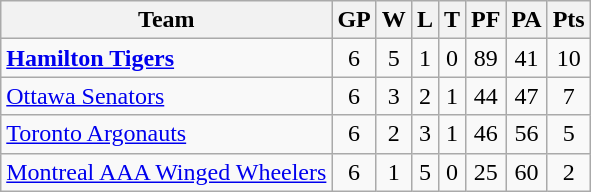<table class="wikitable">
<tr>
<th>Team</th>
<th>GP</th>
<th>W</th>
<th>L</th>
<th>T</th>
<th>PF</th>
<th>PA</th>
<th>Pts</th>
</tr>
<tr align="center">
<td align="left"><strong><a href='#'>Hamilton Tigers</a></strong></td>
<td>6</td>
<td>5</td>
<td>1</td>
<td>0</td>
<td>89</td>
<td>41</td>
<td>10</td>
</tr>
<tr align="center">
<td align="left"><a href='#'>Ottawa Senators</a></td>
<td>6</td>
<td>3</td>
<td>2</td>
<td>1</td>
<td>44</td>
<td>47</td>
<td>7</td>
</tr>
<tr align="center">
<td align="left"><a href='#'>Toronto Argonauts</a></td>
<td>6</td>
<td>2</td>
<td>3</td>
<td>1</td>
<td>46</td>
<td>56</td>
<td>5</td>
</tr>
<tr align="center">
<td align="left"><a href='#'>Montreal AAA Winged Wheelers</a></td>
<td>6</td>
<td>1</td>
<td>5</td>
<td>0</td>
<td>25</td>
<td>60</td>
<td>2</td>
</tr>
</table>
